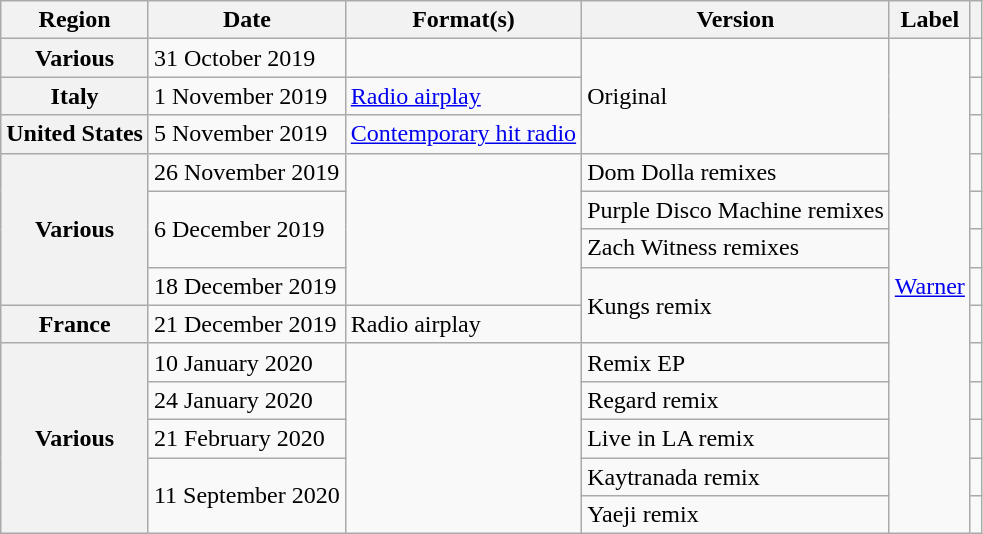<table class="wikitable plainrowheaders" border="1">
<tr>
<th scope="col">Region</th>
<th scope="col">Date</th>
<th scope="col">Format(s)</th>
<th scope="col">Version</th>
<th scope="col">Label</th>
<th scope="col"></th>
</tr>
<tr>
<th scope="row">Various</th>
<td>31 October 2019</td>
<td></td>
<td rowspan="3">Original</td>
<td rowspan="13"><a href='#'>Warner</a></td>
<td style="text-align:center;"></td>
</tr>
<tr>
<th scope="row">Italy</th>
<td>1 November 2019</td>
<td><a href='#'>Radio airplay</a></td>
<td style="text-align:center;"></td>
</tr>
<tr>
<th scope="row">United States</th>
<td>5 November 2019</td>
<td><a href='#'>Contemporary hit radio</a></td>
<td style="text-align:center;"></td>
</tr>
<tr>
<th scope="row" rowspan="4">Various</th>
<td>26 November 2019</td>
<td rowspan="4"></td>
<td>Dom Dolla remixes</td>
<td style="text-align:center;"></td>
</tr>
<tr>
<td rowspan="2">6 December 2019</td>
<td>Purple Disco Machine remixes</td>
<td style="text-align:center;"></td>
</tr>
<tr>
<td>Zach Witness remixes</td>
<td style="text-align:center;"></td>
</tr>
<tr>
<td>18 December 2019</td>
<td rowspan="2">Kungs remix</td>
<td style="text-align:center;"></td>
</tr>
<tr>
<th scope="row">France</th>
<td>21 December 2019</td>
<td>Radio airplay</td>
<td style="text-align:center;"></td>
</tr>
<tr>
<th scope="row" rowspan="5">Various</th>
<td>10 January 2020</td>
<td rowspan="5"></td>
<td>Remix EP</td>
<td style="text-align:center;"></td>
</tr>
<tr>
<td>24 January 2020</td>
<td>Regard remix</td>
<td style="text-align:center;"></td>
</tr>
<tr>
<td>21 February 2020</td>
<td>Live in LA remix</td>
<td style="text-align:center;"></td>
</tr>
<tr>
<td rowspan="2">11 September 2020</td>
<td>Kaytranada remix</td>
<td style="text-align:center;"></td>
</tr>
<tr>
<td>Yaeji remix</td>
<td style="text-align:center;"></td>
</tr>
</table>
